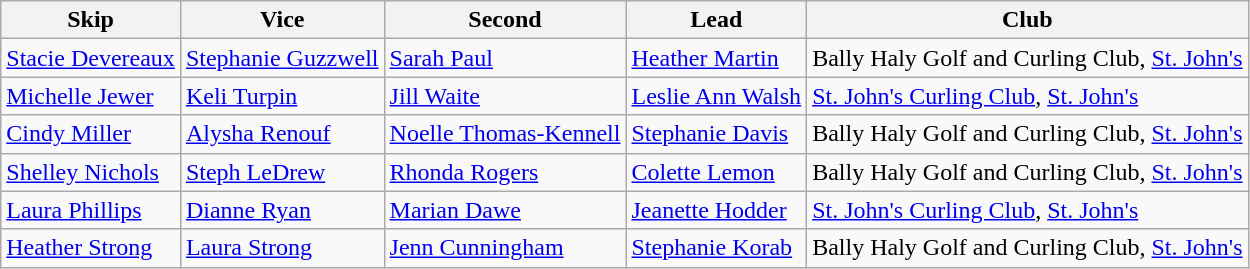<table class="wikitable" border="1">
<tr>
<th>Skip</th>
<th>Vice</th>
<th>Second</th>
<th>Lead</th>
<th>Club</th>
</tr>
<tr>
<td><a href='#'>Stacie Devereaux</a></td>
<td><a href='#'>Stephanie Guzzwell</a></td>
<td><a href='#'>Sarah Paul</a></td>
<td><a href='#'>Heather Martin</a></td>
<td>Bally Haly Golf and Curling Club, <a href='#'>St. John's</a></td>
</tr>
<tr>
<td><a href='#'>Michelle Jewer</a></td>
<td><a href='#'>Keli Turpin</a></td>
<td><a href='#'>Jill Waite</a></td>
<td><a href='#'>Leslie Ann Walsh</a></td>
<td><a href='#'>St. John's Curling Club</a>, <a href='#'>St. John's</a></td>
</tr>
<tr>
<td><a href='#'>Cindy Miller</a></td>
<td><a href='#'>Alysha Renouf</a></td>
<td><a href='#'>Noelle Thomas-Kennell</a></td>
<td><a href='#'>Stephanie Davis</a></td>
<td>Bally Haly Golf and Curling Club, <a href='#'>St. John's</a></td>
</tr>
<tr>
<td><a href='#'>Shelley Nichols</a></td>
<td><a href='#'>Steph LeDrew</a></td>
<td><a href='#'>Rhonda Rogers</a></td>
<td><a href='#'>Colette Lemon</a></td>
<td>Bally Haly Golf and Curling Club, <a href='#'>St. John's</a></td>
</tr>
<tr>
<td><a href='#'>Laura Phillips</a></td>
<td><a href='#'>Dianne Ryan</a></td>
<td><a href='#'>Marian Dawe</a></td>
<td><a href='#'>Jeanette Hodder</a></td>
<td><a href='#'>St. John's Curling Club</a>, <a href='#'>St. John's</a></td>
</tr>
<tr>
<td><a href='#'>Heather Strong</a></td>
<td><a href='#'>Laura Strong</a></td>
<td><a href='#'>Jenn Cunningham</a></td>
<td><a href='#'>Stephanie Korab</a></td>
<td>Bally Haly Golf and Curling Club, <a href='#'>St. John's</a></td>
</tr>
</table>
